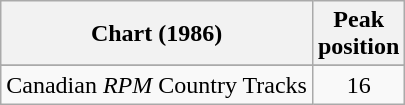<table class="wikitable sortable">
<tr>
<th align="left">Chart (1986)</th>
<th align="center">Peak<br>position</th>
</tr>
<tr>
</tr>
<tr>
<td align="left">Canadian <em>RPM</em> Country Tracks</td>
<td align="center">16</td>
</tr>
</table>
